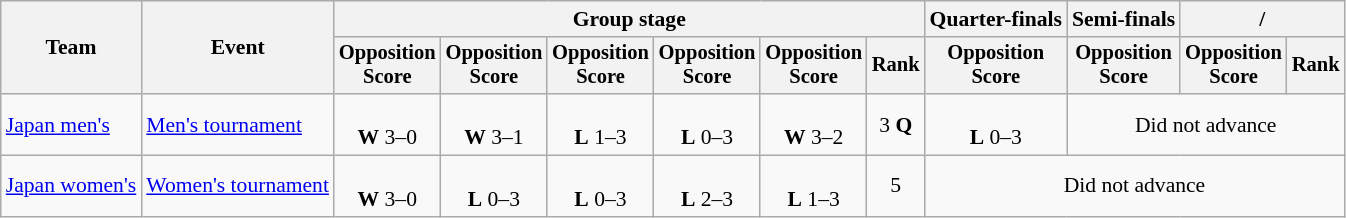<table class=wikitable style=font-size:90%;text-align:center>
<tr>
<th rowspan=2>Team</th>
<th rowspan=2>Event</th>
<th colspan=6>Group stage</th>
<th>Quarter-finals</th>
<th>Semi-finals</th>
<th colspan=2> / </th>
</tr>
<tr style=font-size:95%>
<th>Opposition<br>Score</th>
<th>Opposition<br>Score</th>
<th>Opposition<br>Score</th>
<th>Opposition<br>Score</th>
<th>Opposition<br>Score</th>
<th>Rank</th>
<th>Opposition<br>Score</th>
<th>Opposition<br>Score</th>
<th>Opposition<br>Score</th>
<th>Rank</th>
</tr>
<tr>
<td align=left><a href='#'>Japan men's</a></td>
<td align=left><a href='#'>Men's tournament</a></td>
<td><br><strong>W</strong> 3–0</td>
<td><br><strong>W</strong> 3–1</td>
<td><br><strong>L</strong> 1–3</td>
<td><br><strong>L</strong> 0–3</td>
<td><br><strong>W</strong> 3–2</td>
<td>3 <strong>Q</strong></td>
<td><br><strong>L</strong> 0–3</td>
<td colspan=3>Did not advance</td>
</tr>
<tr>
<td align=left><a href='#'>Japan women's</a></td>
<td align=left><a href='#'>Women's tournament</a></td>
<td><br><strong>W</strong> 3–0</td>
<td><br><strong>L</strong> 0–3</td>
<td><br><strong>L</strong> 0–3</td>
<td><br><strong>L</strong> 2–3</td>
<td><br><strong>L</strong> 1–3</td>
<td>5</td>
<td colspan=4>Did not advance</td>
</tr>
</table>
